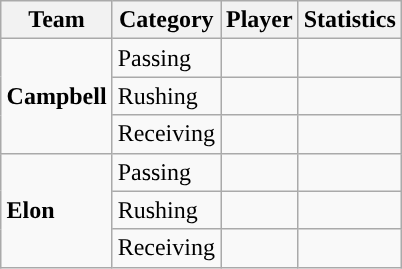<table class="wikitable" style="float: right;">
<tr>
<th>Team</th>
<th>Category</th>
<th>Player</th>
<th>Statistics</th>
</tr>
<tr>
<td rowspan=3><strong>Campbell</strong></td>
<td>Passing</td>
<td></td>
<td></td>
</tr>
<tr>
<td>Rushing</td>
<td></td>
<td></td>
</tr>
<tr>
<td>Receiving</td>
<td></td>
<td></td>
</tr>
<tr>
<td rowspan=3><strong>Elon</strong></td>
<td>Passing</td>
<td></td>
<td></td>
</tr>
<tr>
<td>Rushing</td>
<td></td>
<td></td>
</tr>
<tr>
<td>Receiving</td>
<td></td>
<td></td>
</tr>
</table>
